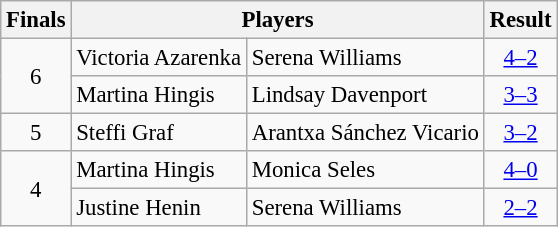<table class="wikitable" style="font-size:95%;">
<tr>
<th scope="col">Finals</th>
<th scope="col" colspan="2">Players</th>
<th scope="col">Result</th>
</tr>
<tr>
<td rowspan="2" style="text-align:center">6</td>
<td> Victoria Azarenka</td>
<td> Serena Williams</td>
<td style="text-align:center"><a href='#'>4–2</a></td>
</tr>
<tr>
<td> Martina Hingis</td>
<td> Lindsay Davenport</td>
<td style="text-align:center"><a href='#'>3–3</a></td>
</tr>
<tr>
<td style="text-align:center">5</td>
<td> Steffi Graf</td>
<td> Arantxa Sánchez Vicario</td>
<td style="text-align:center"><a href='#'>3–2</a></td>
</tr>
<tr>
<td rowspan="2" style="text-align:center">4</td>
<td> Martina Hingis</td>
<td> Monica Seles</td>
<td style="text-align:center"><a href='#'>4–0</a></td>
</tr>
<tr>
<td> Justine Henin</td>
<td> Serena Williams</td>
<td style="text-align:center"><a href='#'>2–2</a><br></td>
</tr>
</table>
